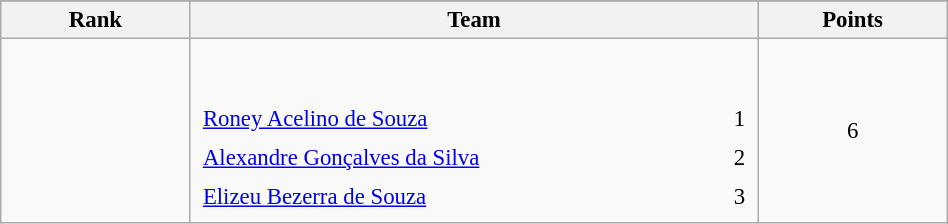<table class="wikitable sortable" style=" text-align:center; font-size:95%;" width="50%">
<tr>
</tr>
<tr>
<th width=10%>Rank</th>
<th width=30%>Team</th>
<th width=10%>Points</th>
</tr>
<tr>
<td align=center></td>
<td align=left> <br><br><table width=100%>
<tr>
<td align=left style="border:0"><a href='#'>Roney Acelino de Souza</a></td>
<td align=right style="border:0">1</td>
</tr>
<tr>
<td align=left style="border:0"><a href='#'>Alexandre Gonçalves da Silva</a></td>
<td align=right style="border:0">2</td>
</tr>
<tr>
<td align=left style="border:0"><a href='#'>Elizeu Bezerra de Souza</a></td>
<td align=right style="border:0">3</td>
</tr>
</table>
</td>
<td>6</td>
</tr>
</table>
